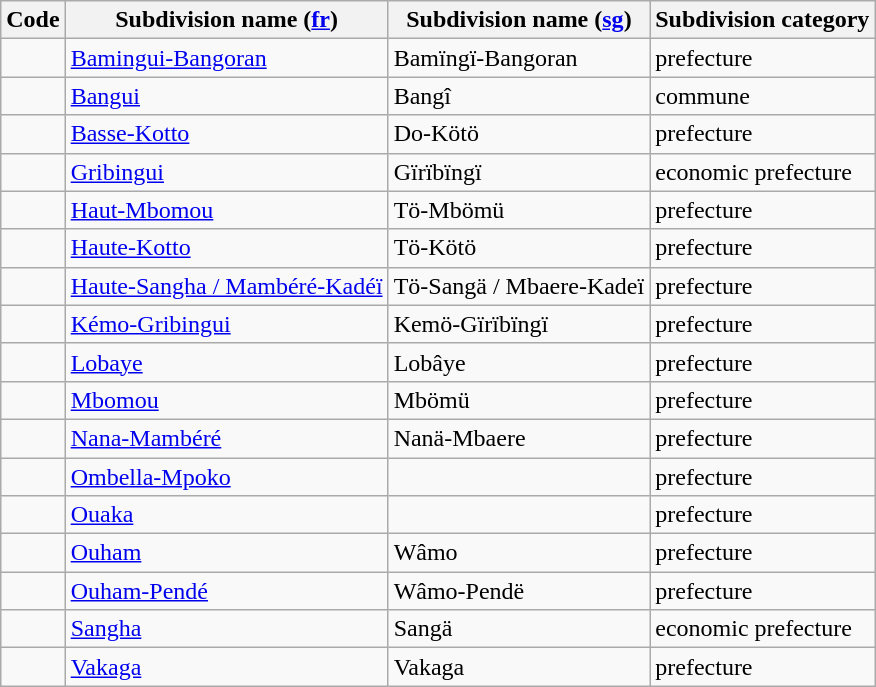<table class="wikitable sortable">
<tr>
<th>Code</th>
<th>Subdivision name (<a href='#'>fr</a>)</th>
<th>Subdivision name (<a href='#'>sg</a>)</th>
<th>Subdivision category</th>
</tr>
<tr>
<td></td>
<td><a href='#'>Bamingui-Bangoran</a></td>
<td>Bamïngï-Bangoran</td>
<td>prefecture</td>
</tr>
<tr>
<td></td>
<td><a href='#'>Bangui</a></td>
<td>Bangî</td>
<td>commune</td>
</tr>
<tr>
<td></td>
<td><a href='#'>Basse-Kotto</a></td>
<td>Do-Kötö</td>
<td>prefecture</td>
</tr>
<tr>
<td></td>
<td><a href='#'>Gribingui</a></td>
<td>Gïrïbïngï</td>
<td>economic prefecture</td>
</tr>
<tr>
<td></td>
<td><a href='#'>Haut-Mbomou</a></td>
<td>Tö-Mbömü</td>
<td>prefecture</td>
</tr>
<tr>
<td></td>
<td><a href='#'>Haute-Kotto</a></td>
<td>Tö-Kötö</td>
<td>prefecture</td>
</tr>
<tr>
<td></td>
<td><a href='#'>Haute-Sangha / Mambéré-Kadéï</a></td>
<td>Tö-Sangä / Mbaere-Kadeï</td>
<td>prefecture</td>
</tr>
<tr>
<td></td>
<td><a href='#'>Kémo-Gribingui</a></td>
<td>Kemö-Gïrïbïngï</td>
<td>prefecture</td>
</tr>
<tr>
<td></td>
<td><a href='#'>Lobaye</a></td>
<td>Lobâye</td>
<td>prefecture</td>
</tr>
<tr>
<td></td>
<td><a href='#'>Mbomou</a></td>
<td>Mbömü</td>
<td>prefecture</td>
</tr>
<tr>
<td></td>
<td><a href='#'>Nana-Mambéré</a></td>
<td>Nanä-Mbaere</td>
<td>prefecture</td>
</tr>
<tr>
<td></td>
<td><a href='#'>Ombella-Mpoko</a></td>
<td></td>
<td>prefecture</td>
</tr>
<tr>
<td></td>
<td><a href='#'>Ouaka</a></td>
<td></td>
<td>prefecture</td>
</tr>
<tr>
<td></td>
<td><a href='#'>Ouham</a></td>
<td>Wâmo</td>
<td>prefecture</td>
</tr>
<tr>
<td></td>
<td><a href='#'>Ouham-Pendé</a></td>
<td>Wâmo-Pendë</td>
<td>prefecture</td>
</tr>
<tr>
<td></td>
<td><a href='#'>Sangha</a></td>
<td>Sangä</td>
<td>economic prefecture</td>
</tr>
<tr>
<td></td>
<td><a href='#'>Vakaga</a></td>
<td>Vakaga</td>
<td>prefecture</td>
</tr>
</table>
